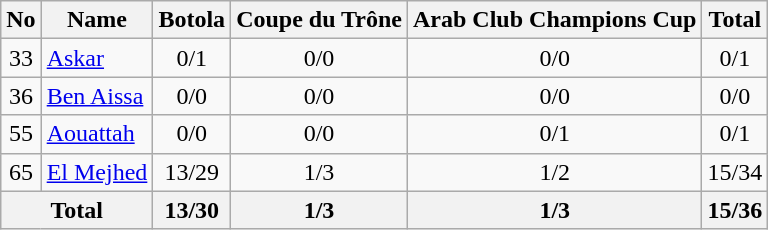<table class="wikitable" style="text-align: center">
<tr>
<th>No</th>
<th>Name</th>
<th>Botola</th>
<th>Coupe du Trône</th>
<th>Arab Club Champions Cup</th>
<th>Total</th>
</tr>
<tr>
<td>33</td>
<td align=left> <a href='#'>Askar</a></td>
<td>0/1</td>
<td>0/0</td>
<td>0/0</td>
<td>0/1</td>
</tr>
<tr>
<td>36</td>
<td align=left> <a href='#'>Ben Aissa</a></td>
<td>0/0</td>
<td>0/0</td>
<td>0/0</td>
<td>0/0</td>
</tr>
<tr>
<td>55</td>
<td align=left> <a href='#'>Aouattah</a></td>
<td>0/0</td>
<td>0/0</td>
<td>0/1</td>
<td>0/1</td>
</tr>
<tr>
<td>65</td>
<td align=left> <a href='#'>El Mejhed</a></td>
<td>13/29</td>
<td>1/3</td>
<td>1/2</td>
<td>15/34</td>
</tr>
<tr>
<th colspan=2>Total</th>
<th>13/30</th>
<th>1/3</th>
<th>1/3</th>
<th>15/36</th>
</tr>
</table>
